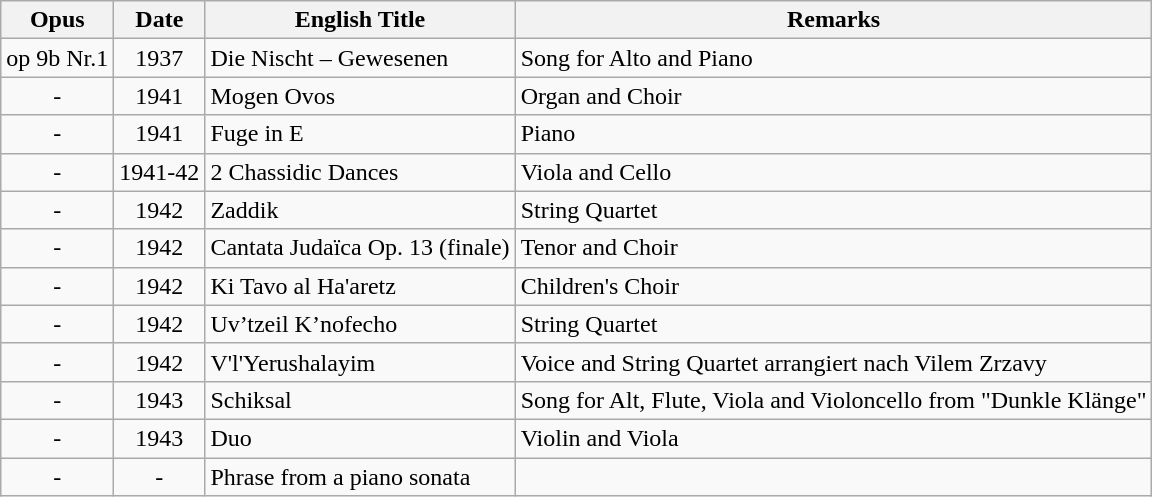<table class="wikitable" style="margins:auto; width=95%">
<tr>
<th>Opus</th>
<th>Date</th>
<th>English Title</th>
<th>Remarks</th>
</tr>
<tr>
<td align=center>op 9b Nr.1</td>
<td align=center>1937</td>
<td>Die Nischt – Gewesenen</td>
<td>Song for Alto and Piano</td>
</tr>
<tr>
<td align=center>-</td>
<td align=center>1941</td>
<td>Mogen Ovos</td>
<td>Organ and Choir</td>
</tr>
<tr>
<td align=center>-</td>
<td align=center>1941</td>
<td>Fuge in E</td>
<td>Piano</td>
</tr>
<tr>
<td align=center>-</td>
<td align=center>1941-42</td>
<td>2 Chassidic Dances</td>
<td>Viola and Cello</td>
</tr>
<tr>
<td align=center>-</td>
<td align=center>1942</td>
<td>Zaddik</td>
<td>String Quartet</td>
</tr>
<tr>
<td align=center>-</td>
<td align=center>1942</td>
<td>Cantata Judaïca Op. 13 (finale)</td>
<td>Tenor and Choir</td>
</tr>
<tr>
<td align=center>-</td>
<td align=center>1942</td>
<td>Ki Tavo al Ha'aretz</td>
<td>Children's Choir</td>
</tr>
<tr>
<td align=center>-</td>
<td align=center>1942</td>
<td>Uv’tzeil K’nofecho</td>
<td>String Quartet</td>
</tr>
<tr>
<td align=center>-</td>
<td align=center>1942</td>
<td>V'l'Yerushalayim</td>
<td>Voice and String Quartet arrangiert nach Vilem Zrzavy</td>
</tr>
<tr>
<td align=center>-</td>
<td align=center>1943</td>
<td>Schiksal</td>
<td>Song for Alt, Flute, Viola and Violoncello from "Dunkle Klänge"</td>
</tr>
<tr>
<td align=center>-</td>
<td align=center>1943</td>
<td>Duo</td>
<td>Violin and Viola</td>
</tr>
<tr>
<td align=center>-</td>
<td align=center>-</td>
<td>Phrase from a piano sonata</td>
</tr>
</table>
